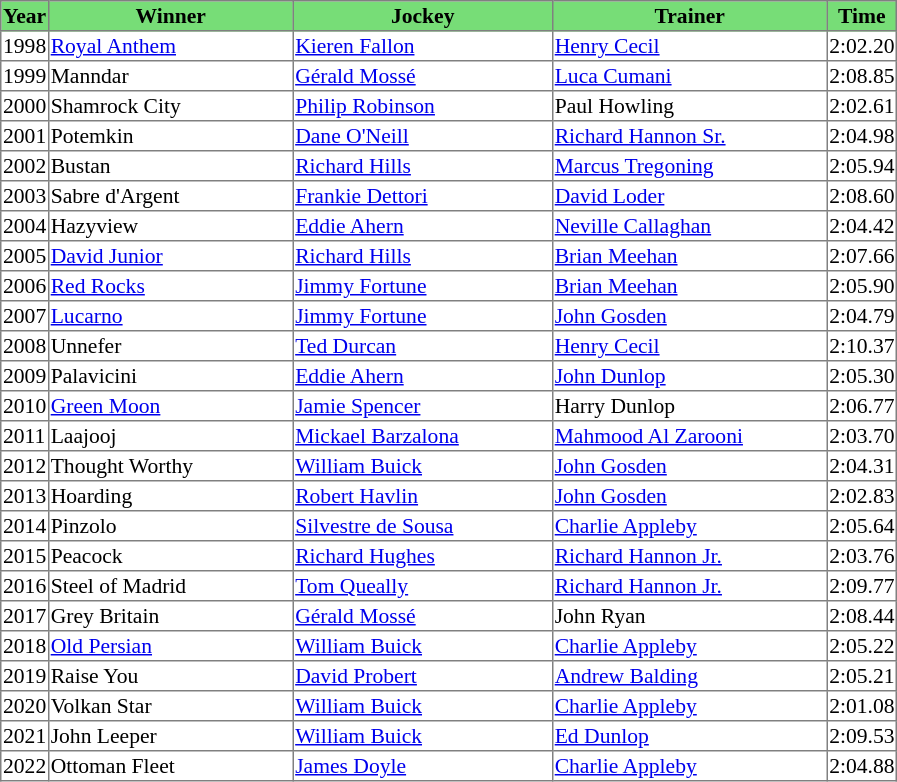<table class = "sortable" | border="1" style="border-collapse: collapse; font-size:90%">
<tr bgcolor="#77dd77" align="center">
<th>Year</th>
<th>Winner</th>
<th>Jockey</th>
<th>Trainer</th>
<th>Time</th>
</tr>
<tr>
<td>1998</td>
<td width=160px><a href='#'>Royal Anthem</a></td>
<td width=170px><a href='#'>Kieren Fallon</a></td>
<td width=180px><a href='#'>Henry Cecil</a></td>
<td>2:02.20</td>
</tr>
<tr>
<td>1999</td>
<td>Manndar</td>
<td><a href='#'>Gérald Mossé</a></td>
<td><a href='#'>Luca Cumani</a></td>
<td>2:08.85</td>
</tr>
<tr>
<td>2000</td>
<td>Shamrock City</td>
<td><a href='#'>Philip Robinson</a></td>
<td>Paul Howling</td>
<td>2:02.61</td>
</tr>
<tr>
<td>2001</td>
<td>Potemkin</td>
<td><a href='#'>Dane O'Neill</a></td>
<td><a href='#'>Richard Hannon Sr.</a></td>
<td>2:04.98</td>
</tr>
<tr>
<td>2002</td>
<td>Bustan</td>
<td><a href='#'>Richard Hills</a></td>
<td><a href='#'>Marcus Tregoning</a></td>
<td>2:05.94</td>
</tr>
<tr>
<td>2003</td>
<td>Sabre d'Argent</td>
<td><a href='#'>Frankie Dettori</a></td>
<td><a href='#'>David Loder</a></td>
<td>2:08.60</td>
</tr>
<tr>
<td>2004</td>
<td>Hazyview</td>
<td><a href='#'>Eddie Ahern</a></td>
<td><a href='#'>Neville Callaghan</a></td>
<td>2:04.42</td>
</tr>
<tr>
<td>2005</td>
<td><a href='#'>David Junior</a></td>
<td><a href='#'>Richard Hills</a></td>
<td><a href='#'>Brian Meehan</a></td>
<td>2:07.66</td>
</tr>
<tr>
<td>2006</td>
<td><a href='#'>Red Rocks</a></td>
<td><a href='#'>Jimmy Fortune</a></td>
<td><a href='#'>Brian Meehan</a></td>
<td>2:05.90</td>
</tr>
<tr>
<td>2007</td>
<td><a href='#'>Lucarno</a></td>
<td><a href='#'>Jimmy Fortune</a></td>
<td><a href='#'>John Gosden</a></td>
<td>2:04.79</td>
</tr>
<tr>
<td>2008</td>
<td>Unnefer</td>
<td><a href='#'>Ted Durcan</a></td>
<td><a href='#'>Henry Cecil</a></td>
<td>2:10.37</td>
</tr>
<tr>
<td>2009</td>
<td>Palavicini</td>
<td><a href='#'>Eddie Ahern</a></td>
<td><a href='#'>John Dunlop</a></td>
<td>2:05.30</td>
</tr>
<tr>
<td>2010</td>
<td><a href='#'>Green Moon</a></td>
<td><a href='#'>Jamie Spencer</a></td>
<td>Harry Dunlop</td>
<td>2:06.77</td>
</tr>
<tr>
<td>2011</td>
<td>Laajooj</td>
<td><a href='#'>Mickael Barzalona</a></td>
<td><a href='#'>Mahmood Al Zarooni</a></td>
<td>2:03.70</td>
</tr>
<tr>
<td>2012</td>
<td>Thought Worthy</td>
<td><a href='#'>William Buick</a></td>
<td><a href='#'>John Gosden</a></td>
<td>2:04.31</td>
</tr>
<tr>
<td>2013</td>
<td>Hoarding</td>
<td><a href='#'>Robert Havlin</a></td>
<td><a href='#'>John Gosden</a></td>
<td>2:02.83</td>
</tr>
<tr>
<td>2014</td>
<td>Pinzolo</td>
<td><a href='#'>Silvestre de Sousa</a></td>
<td><a href='#'>Charlie Appleby</a></td>
<td>2:05.64</td>
</tr>
<tr>
<td>2015</td>
<td>Peacock</td>
<td><a href='#'>Richard Hughes</a></td>
<td><a href='#'>Richard Hannon Jr.</a></td>
<td>2:03.76</td>
</tr>
<tr>
<td>2016</td>
<td>Steel of Madrid</td>
<td><a href='#'>Tom Queally</a></td>
<td><a href='#'>Richard Hannon Jr.</a></td>
<td>2:09.77</td>
</tr>
<tr>
<td>2017</td>
<td>Grey Britain</td>
<td><a href='#'>Gérald Mossé</a></td>
<td>John Ryan</td>
<td>2:08.44</td>
</tr>
<tr>
<td>2018</td>
<td><a href='#'>Old Persian</a></td>
<td><a href='#'>William Buick</a></td>
<td><a href='#'>Charlie Appleby</a></td>
<td>2:05.22</td>
</tr>
<tr>
<td>2019</td>
<td>Raise You</td>
<td><a href='#'>David Probert</a></td>
<td><a href='#'>Andrew Balding</a></td>
<td>2:05.21</td>
</tr>
<tr>
<td>2020</td>
<td>Volkan Star</td>
<td><a href='#'>William Buick</a></td>
<td><a href='#'>Charlie Appleby</a></td>
<td>2:01.08</td>
</tr>
<tr>
<td>2021</td>
<td>John Leeper</td>
<td><a href='#'>William Buick</a></td>
<td><a href='#'>Ed Dunlop</a></td>
<td>2:09.53</td>
</tr>
<tr>
<td>2022</td>
<td>Ottoman Fleet</td>
<td><a href='#'>James Doyle</a></td>
<td><a href='#'>Charlie Appleby</a></td>
<td>2:04.88</td>
</tr>
</table>
